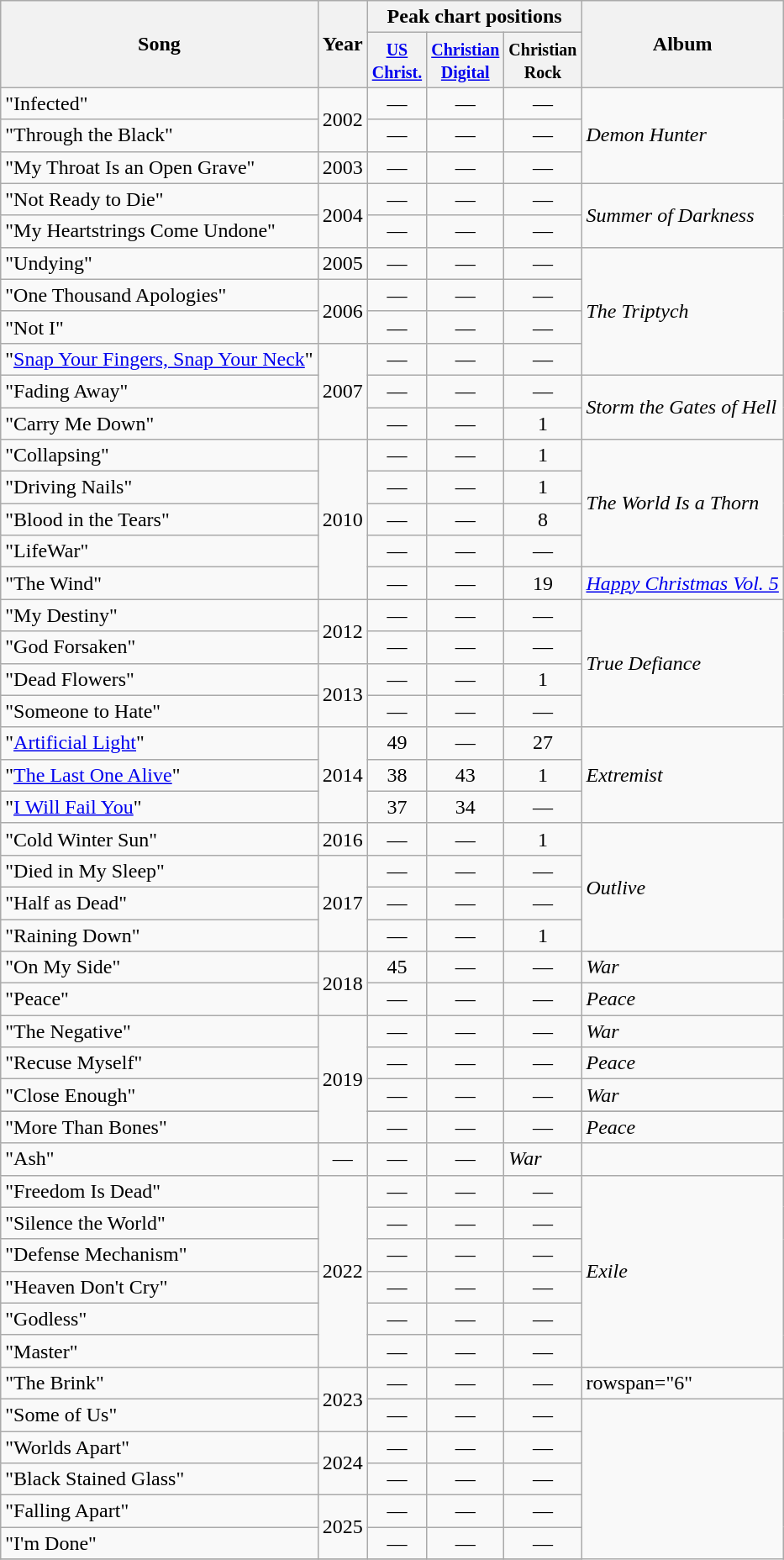<table class=wikitable>
<tr>
<th rowspan="2">Song</th>
<th rowspan="2">Year</th>
<th colspan="3">Peak chart positions</th>
<th rowspan="2">Album</th>
</tr>
<tr>
<th width="30"><small><a href='#'>US<br>Christ.</a><br></small></th>
<th width="30"><small><a href='#'>Christian Digital</a><br></small></th>
<th width="30"><small>Christian<br>Rock<br></small></th>
</tr>
<tr>
<td>"Infected"</td>
<td rowspan="2">2002</td>
<td style="text-align:center;">—</td>
<td style="text-align:center;">—</td>
<td style="text-align:center;">—</td>
<td rowspan="3"><em>Demon Hunter</em></td>
</tr>
<tr>
<td>"Through the Black"</td>
<td style="text-align:center;">—</td>
<td style="text-align:center;">—</td>
<td style="text-align:center;">—</td>
</tr>
<tr>
<td>"My Throat Is an Open Grave"</td>
<td>2003</td>
<td style="text-align:center;">—</td>
<td style="text-align:center;">—</td>
<td style="text-align:center;">—</td>
</tr>
<tr>
<td>"Not Ready to Die"</td>
<td rowspan="2">2004</td>
<td style="text-align:center;">—</td>
<td style="text-align:center;">—</td>
<td style="text-align:center;">—</td>
<td rowspan="2"><em>Summer of Darkness</em></td>
</tr>
<tr>
<td>"My Heartstrings Come Undone"</td>
<td style="text-align:center;">—</td>
<td style="text-align:center;">—</td>
<td style="text-align:center;">—</td>
</tr>
<tr>
<td>"Undying"</td>
<td>2005</td>
<td style="text-align:center;">—</td>
<td style="text-align:center;">—</td>
<td style="text-align:center;">—</td>
<td rowspan="4"><em>The Triptych</em></td>
</tr>
<tr>
<td>"One Thousand Apologies"</td>
<td rowspan="2">2006</td>
<td style="text-align:center;">—</td>
<td style="text-align:center;">—</td>
<td style="text-align:center;">—</td>
</tr>
<tr>
<td>"Not I"</td>
<td style="text-align:center;">—</td>
<td style="text-align:center;">—</td>
<td style="text-align:center;">—</td>
</tr>
<tr>
<td>"<a href='#'>Snap Your Fingers, Snap Your Neck</a>"</td>
<td rowspan="3">2007</td>
<td style="text-align:center;">—</td>
<td style="text-align:center;">—</td>
<td style="text-align:center;">—</td>
</tr>
<tr>
<td>"Fading Away"</td>
<td style="text-align:center;">—</td>
<td style="text-align:center;">—</td>
<td style="text-align:center;">—</td>
<td rowspan="2"><em>Storm the Gates of Hell</em></td>
</tr>
<tr>
<td>"Carry Me Down"</td>
<td style="text-align:center;">—</td>
<td style="text-align:center;">—</td>
<td style="text-align:center;">1</td>
</tr>
<tr>
<td>"Collapsing"<br></td>
<td rowspan="5">2010</td>
<td style="text-align:center;">—</td>
<td style="text-align:center;">—</td>
<td style="text-align:center;">1</td>
<td rowspan="4"><em>The World Is a Thorn</em></td>
</tr>
<tr>
<td>"Driving Nails"</td>
<td style="text-align:center;">—</td>
<td style="text-align:center;">—</td>
<td style="text-align:center;">1</td>
</tr>
<tr>
<td>"Blood in the Tears"</td>
<td style="text-align:center;">—</td>
<td style="text-align:center;">—</td>
<td style="text-align:center;">8</td>
</tr>
<tr>
<td>"LifeWar"</td>
<td style="text-align:center;">—</td>
<td style="text-align:center;">—</td>
<td style="text-align:center;">—</td>
</tr>
<tr>
<td>"The Wind"</td>
<td style="text-align:center;">—</td>
<td style="text-align:center;">—</td>
<td style="text-align:center;">19</td>
<td><em><a href='#'>Happy Christmas Vol. 5</a></em></td>
</tr>
<tr>
<td>"My Destiny"</td>
<td rowspan="2">2012</td>
<td style="text-align:center;">—</td>
<td style="text-align:center;">—</td>
<td style="text-align:center;">—</td>
<td rowspan="4"><em>True Defiance</em></td>
</tr>
<tr>
<td>"God Forsaken"</td>
<td style="text-align:center;">—</td>
<td style="text-align:center;">—</td>
<td style="text-align:center;">—</td>
</tr>
<tr>
<td>"Dead Flowers"</td>
<td rowspan="2">2013</td>
<td style="text-align:center;">—</td>
<td style="text-align:center;">—</td>
<td style="text-align:center;">1</td>
</tr>
<tr>
<td>"Someone to Hate"</td>
<td style="text-align:center;">—</td>
<td style="text-align:center;">—</td>
<td style="text-align:center;">—</td>
</tr>
<tr>
<td>"<a href='#'>Artificial Light</a>"</td>
<td rowspan="3">2014</td>
<td style="text-align:center;">49</td>
<td style="text-align:center;">—</td>
<td style="text-align:center;">27</td>
<td rowspan="3"><em>Extremist</em></td>
</tr>
<tr>
<td>"<a href='#'>The Last One Alive</a>"</td>
<td style="text-align:center;">38</td>
<td style="text-align:center;">43</td>
<td style="text-align:center;">1</td>
</tr>
<tr>
<td>"<a href='#'>I Will Fail You</a>"</td>
<td style="text-align:center;">37</td>
<td style="text-align:center;">34</td>
<td style="text-align:center;">—</td>
</tr>
<tr>
<td>"Cold Winter Sun"</td>
<td>2016</td>
<td style="text-align:center;">—</td>
<td style="text-align:center;">—</td>
<td style="text-align:center;">1</td>
<td rowspan="4"><em>Outlive</em></td>
</tr>
<tr>
<td>"Died in My Sleep"</td>
<td rowspan="3">2017</td>
<td style="text-align:center;">—</td>
<td style="text-align:center;">—</td>
<td style="text-align:center;">—</td>
</tr>
<tr>
<td>"Half as Dead"</td>
<td style="text-align:center;">—</td>
<td style="text-align:center;">—</td>
<td style="text-align:center;">—</td>
</tr>
<tr>
<td>"Raining Down"</td>
<td style="text-align:center;">—</td>
<td style="text-align:center;">—</td>
<td style="text-align:center;">1</td>
</tr>
<tr>
<td>"On My Side"</td>
<td rowspan="2">2018</td>
<td style="text-align:center;">45<br></td>
<td style="text-align:center;">—</td>
<td style="text-align:center;">—</td>
<td><em>War</em></td>
</tr>
<tr>
<td>"Peace"</td>
<td style="text-align:center;">—</td>
<td style="text-align:center;">—</td>
<td style="text-align:center;">—</td>
<td><em>Peace</em></td>
</tr>
<tr>
<td>"The Negative"</td>
<td rowspan="5">2019</td>
<td style="text-align:center;">—</td>
<td style="text-align:center;">—</td>
<td style="text-align:center;">—</td>
<td><em>War</em></td>
</tr>
<tr>
<td>"Recuse Myself"</td>
<td style="text-align:center;">—</td>
<td style="text-align:center;">—</td>
<td style="text-align:center;">—</td>
<td><em>Peace</em></td>
</tr>
<tr>
<td>"Close Enough"</td>
<td style="text-align:center;">—</td>
<td style="text-align:center;">—</td>
<td style="text-align:center;">—</td>
<td><em>War</em></td>
</tr>
<tr>
</tr>
<tr>
<td>"More Than Bones"</td>
<td style="text-align:center;">—</td>
<td style="text-align:center;">—</td>
<td style="text-align:center;">—</td>
<td><em>Peace</em></td>
</tr>
<tr>
<td>"Ash"</td>
<td style="text-align:center;">—</td>
<td style="text-align:center;">—</td>
<td style="text-align:center;">—</td>
<td><em>War</em></td>
</tr>
<tr>
<td>"Freedom Is Dead"</td>
<td rowspan="6">2022</td>
<td style="text-align:center;">—</td>
<td style="text-align:center;">—</td>
<td style="text-align:center;">—</td>
<td rowspan="6"><em>Exile</em></td>
</tr>
<tr>
<td>"Silence the World"<br></td>
<td style="text-align:center;">—</td>
<td style="text-align:center;">—</td>
<td style="text-align:center;">—</td>
</tr>
<tr>
<td>"Defense Mechanism"<br></td>
<td style="text-align:center;">—</td>
<td style="text-align:center;">—</td>
<td style="text-align:center;">—</td>
</tr>
<tr>
<td>"Heaven Don't Cry"</td>
<td style="text-align:center;">—</td>
<td style="text-align:center;">—</td>
<td style="text-align:center;">—</td>
</tr>
<tr>
<td>"Godless"<br></td>
<td style="text-align:center;">—</td>
<td style="text-align:center;">—</td>
<td style="text-align:center;">—</td>
</tr>
<tr>
<td>"Master"</td>
<td style="text-align:center;">—</td>
<td style="text-align:center;">—</td>
<td style="text-align:center;">—</td>
</tr>
<tr>
<td>"The Brink"</td>
<td rowspan="2">2023</td>
<td style="text-align:center;">—</td>
<td style="text-align:center;">—</td>
<td style="text-align:center;">—</td>
<td>rowspan="6" </td>
</tr>
<tr>
<td>"Some of Us"</td>
<td style="text-align:center;">—</td>
<td style="text-align:center;">—</td>
<td style="text-align:center;">—</td>
</tr>
<tr>
<td>"Worlds Apart"</td>
<td rowspan="2">2024</td>
<td style="text-align:center;">—</td>
<td style="text-align:center;">—</td>
<td style="text-align:center;">—</td>
</tr>
<tr>
<td>"Black Stained Glass"</td>
<td style="text-align:center;">—</td>
<td style="text-align:center;">—</td>
<td style="text-align:center;">—</td>
</tr>
<tr>
<td>"Falling Apart"<br></td>
<td rowspan="2">2025</td>
<td style="text-align:center;">—</td>
<td style="text-align:center;">—</td>
<td style="text-align:center;">—</td>
</tr>
<tr>
<td>"I'm Done"</td>
<td style="text-align:center;">—</td>
<td style="text-align:center;">—</td>
<td style="text-align:center;">—</td>
</tr>
<tr>
</tr>
</table>
